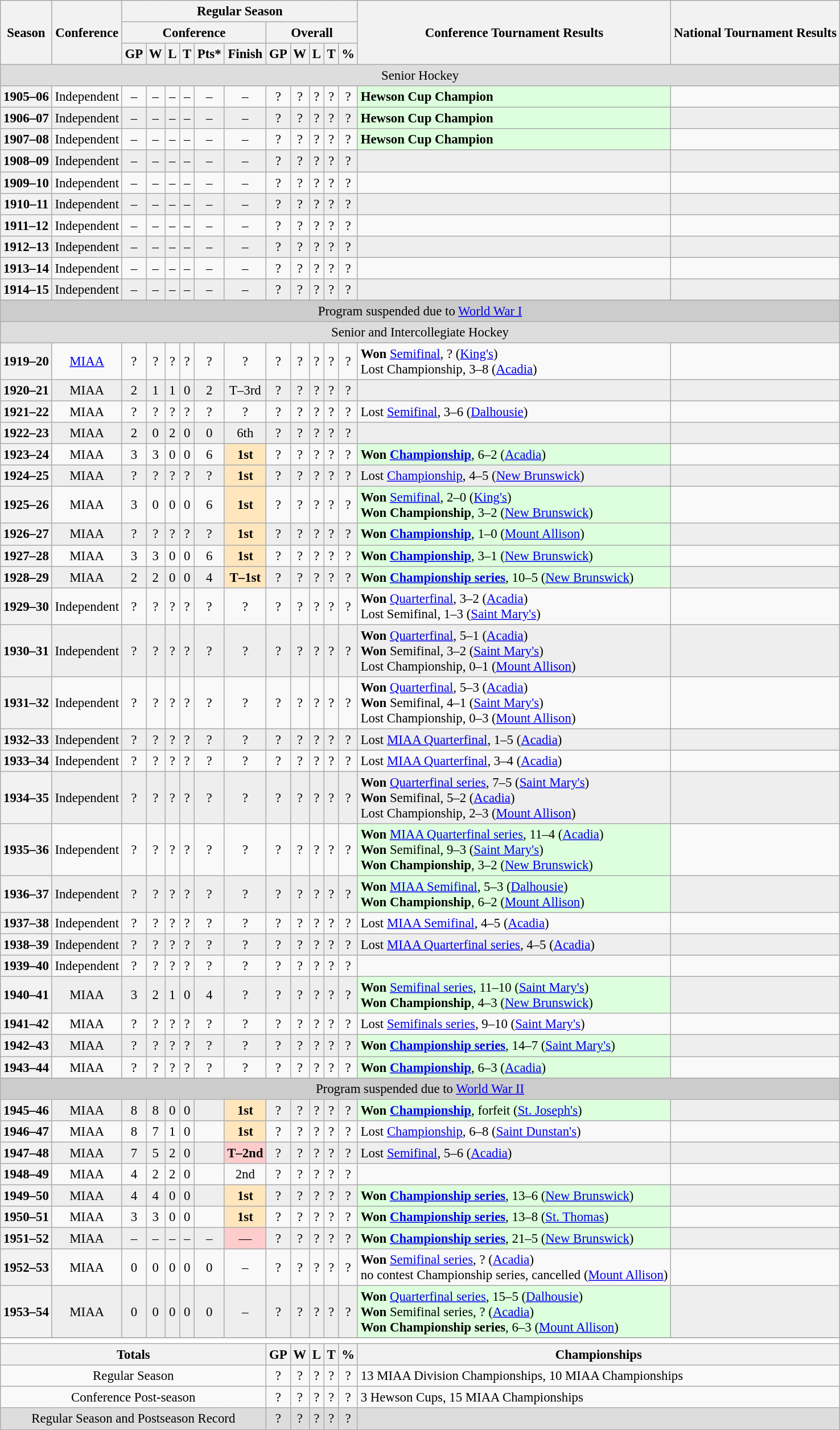<table class="wikitable" style="text-align: center; font-size: 95%">
<tr>
<th rowspan="3">Season</th>
<th rowspan="3">Conference</th>
<th colspan="11">Regular Season</th>
<th rowspan="3">Conference Tournament Results</th>
<th rowspan="3">National Tournament Results</th>
</tr>
<tr>
<th colspan="6">Conference</th>
<th colspan="5">Overall</th>
</tr>
<tr>
<th>GP</th>
<th>W</th>
<th>L</th>
<th>T</th>
<th>Pts*</th>
<th>Finish</th>
<th>GP</th>
<th>W</th>
<th>L</th>
<th>T</th>
<th>%</th>
</tr>
<tr>
<td style="background:#dddddd;" colspan="18">Senior Hockey</td>
</tr>
<tr>
<th>1905–06</th>
<td>Independent</td>
<td>–</td>
<td>–</td>
<td>–</td>
<td>–</td>
<td>–</td>
<td>–</td>
<td>?</td>
<td>?</td>
<td>?</td>
<td>?</td>
<td>?</td>
<td style="background: #ddffdd;" align="left"><strong>Hewson Cup Champion</strong></td>
<td align="left"></td>
</tr>
<tr bgcolor=eeeeee>
<th>1906–07</th>
<td>Independent</td>
<td>–</td>
<td>–</td>
<td>–</td>
<td>–</td>
<td>–</td>
<td>–</td>
<td>?</td>
<td>?</td>
<td>?</td>
<td>?</td>
<td>?</td>
<td style="background: #ddffdd;" align="left"><strong>Hewson Cup Champion</strong></td>
<td align="left"></td>
</tr>
<tr>
<th>1907–08</th>
<td>Independent</td>
<td>–</td>
<td>–</td>
<td>–</td>
<td>–</td>
<td>–</td>
<td>–</td>
<td>?</td>
<td>?</td>
<td>?</td>
<td>?</td>
<td>?</td>
<td style="background: #ddffdd;" align="left"><strong>Hewson Cup Champion</strong></td>
<td align="left"></td>
</tr>
<tr bgcolor=eeeeee>
<th>1908–09</th>
<td>Independent</td>
<td>–</td>
<td>–</td>
<td>–</td>
<td>–</td>
<td>–</td>
<td>–</td>
<td>?</td>
<td>?</td>
<td>?</td>
<td>?</td>
<td>?</td>
<td align="left"></td>
<td align="left"></td>
</tr>
<tr>
<th>1909–10</th>
<td>Independent</td>
<td>–</td>
<td>–</td>
<td>–</td>
<td>–</td>
<td>–</td>
<td>–</td>
<td>?</td>
<td>?</td>
<td>?</td>
<td>?</td>
<td>?</td>
<td align="left"></td>
<td align="left"></td>
</tr>
<tr bgcolor=eeeeee>
<th>1910–11</th>
<td>Independent</td>
<td>–</td>
<td>–</td>
<td>–</td>
<td>–</td>
<td>–</td>
<td>–</td>
<td>?</td>
<td>?</td>
<td>?</td>
<td>?</td>
<td>?</td>
<td align="left"></td>
<td align="left"></td>
</tr>
<tr>
<th>1911–12</th>
<td>Independent</td>
<td>–</td>
<td>–</td>
<td>–</td>
<td>–</td>
<td>–</td>
<td>–</td>
<td>?</td>
<td>?</td>
<td>?</td>
<td>?</td>
<td>?</td>
<td align="left"></td>
<td align="left"></td>
</tr>
<tr bgcolor=eeeeee>
<th>1912–13</th>
<td>Independent</td>
<td>–</td>
<td>–</td>
<td>–</td>
<td>–</td>
<td>–</td>
<td>–</td>
<td>?</td>
<td>?</td>
<td>?</td>
<td>?</td>
<td>?</td>
<td align="left"></td>
<td align="left"></td>
</tr>
<tr>
<th>1913–14</th>
<td>Independent</td>
<td>–</td>
<td>–</td>
<td>–</td>
<td>–</td>
<td>–</td>
<td>–</td>
<td>?</td>
<td>?</td>
<td>?</td>
<td>?</td>
<td>?</td>
<td align="left"></td>
<td align="left"></td>
</tr>
<tr bgcolor=eeeeee>
<th>1914–15</th>
<td>Independent</td>
<td>–</td>
<td>–</td>
<td>–</td>
<td>–</td>
<td>–</td>
<td>–</td>
<td>?</td>
<td>?</td>
<td>?</td>
<td>?</td>
<td>?</td>
<td align="left"></td>
<td align="left"></td>
</tr>
<tr>
<td style="background:#cccccc;" colspan="18">Program suspended due to <a href='#'>World War I</a></td>
</tr>
<tr>
<td style="background:#dddddd;" colspan="18">Senior and Intercollegiate Hockey</td>
</tr>
<tr>
<th>1919–20</th>
<td><a href='#'>MIAA</a></td>
<td>?</td>
<td>?</td>
<td>?</td>
<td>?</td>
<td>?</td>
<td>?</td>
<td>?</td>
<td>?</td>
<td>?</td>
<td>?</td>
<td>?</td>
<td align="left"><strong>Won</strong> <a href='#'>Semifinal</a>, ? (<a href='#'>King's</a>)<br>Lost Championship, 3–8 (<a href='#'>Acadia</a>)</td>
<td align="left"></td>
</tr>
<tr bgcolor=eeeeee>
<th>1920–21</th>
<td>MIAA</td>
<td>2</td>
<td>1</td>
<td>1</td>
<td>0</td>
<td>2</td>
<td>T–3rd</td>
<td>?</td>
<td>?</td>
<td>?</td>
<td>?</td>
<td>?</td>
<td align="left"></td>
<td align="left"></td>
</tr>
<tr>
<th>1921–22</th>
<td>MIAA</td>
<td>?</td>
<td>?</td>
<td>?</td>
<td>?</td>
<td>?</td>
<td>?</td>
<td>?</td>
<td>?</td>
<td>?</td>
<td>?</td>
<td>?</td>
<td align="left">Lost <a href='#'>Semifinal</a>, 3–6 (<a href='#'>Dalhousie</a>)</td>
<td align="left"></td>
</tr>
<tr bgcolor=eeeeee>
<th>1922–23</th>
<td>MIAA</td>
<td>2</td>
<td>0</td>
<td>2</td>
<td>0</td>
<td>0</td>
<td>6th</td>
<td>?</td>
<td>?</td>
<td>?</td>
<td>?</td>
<td>?</td>
<td align="left"></td>
<td align="left"></td>
</tr>
<tr>
<th>1923–24</th>
<td>MIAA</td>
<td>3</td>
<td>3</td>
<td>0</td>
<td>0</td>
<td>6</td>
<td style="background: #FFE6BD;"><strong>1st</strong></td>
<td>?</td>
<td>?</td>
<td>?</td>
<td>?</td>
<td>?</td>
<td style="background: #ddffdd;" align="left"><strong>Won <a href='#'>Championship</a></strong>, 6–2 (<a href='#'>Acadia</a>)</td>
<td align="left"></td>
</tr>
<tr bgcolor=eeeeee>
<th>1924–25</th>
<td>MIAA</td>
<td>?</td>
<td>?</td>
<td>?</td>
<td>?</td>
<td>?</td>
<td style="background: #FFE6BD;"><strong>1st</strong></td>
<td>?</td>
<td>?</td>
<td>?</td>
<td>?</td>
<td>?</td>
<td align="left">Lost <a href='#'>Championship</a>, 4–5 (<a href='#'>New Brunswick</a>)</td>
<td align="left"></td>
</tr>
<tr>
<th>1925–26</th>
<td>MIAA</td>
<td>3</td>
<td>0</td>
<td>0</td>
<td>0</td>
<td>6</td>
<td style="background: #FFE6BD;"><strong>1st</strong></td>
<td>?</td>
<td>?</td>
<td>?</td>
<td>?</td>
<td>?</td>
<td style="background: #ddffdd;" align="left"><strong>Won</strong> <a href='#'>Semifinal</a>, 2–0 (<a href='#'>King's</a>)<br><strong>Won Championship</strong>, 3–2 (<a href='#'>New Brunswick</a>)</td>
<td align="left"></td>
</tr>
<tr bgcolor=eeeeee>
<th>1926–27</th>
<td>MIAA</td>
<td>?</td>
<td>?</td>
<td>?</td>
<td>?</td>
<td>?</td>
<td style="background: #FFE6BD;"><strong>1st</strong></td>
<td>?</td>
<td>?</td>
<td>?</td>
<td>?</td>
<td>?</td>
<td style="background: #ddffdd;" align="left"><strong>Won <a href='#'>Championship</a></strong>, 1–0 (<a href='#'>Mount Allison</a>)</td>
<td align="left"></td>
</tr>
<tr>
<th>1927–28</th>
<td>MIAA</td>
<td>3</td>
<td>3</td>
<td>0</td>
<td>0</td>
<td>6</td>
<td style="background: #FFE6BD;"><strong>1st</strong></td>
<td>?</td>
<td>?</td>
<td>?</td>
<td>?</td>
<td>?</td>
<td style="background: #ddffdd;" align="left"><strong>Won <a href='#'>Championship</a></strong>, 3–1 (<a href='#'>New Brunswick</a>)</td>
</tr>
<tr bgcolor=eeeeee>
<th>1928–29</th>
<td>MIAA</td>
<td>2</td>
<td>2</td>
<td>0</td>
<td>0</td>
<td>4</td>
<td style="background: #FFE6BD;"><strong>T–1st</strong></td>
<td>?</td>
<td>?</td>
<td>?</td>
<td>?</td>
<td>?</td>
<td style="background: #ddffdd;" align="left"><strong>Won <a href='#'>Championship series</a></strong>, 10–5 (<a href='#'>New Brunswick</a>)</td>
<td align="left"></td>
</tr>
<tr>
<th>1929–30</th>
<td>Independent</td>
<td>?</td>
<td>?</td>
<td>?</td>
<td>?</td>
<td>?</td>
<td>?</td>
<td>?</td>
<td>?</td>
<td>?</td>
<td>?</td>
<td>?</td>
<td align="left"><strong>Won</strong> <a href='#'>Quarterfinal</a>, 3–2 (<a href='#'>Acadia</a>)<br>Lost Semifinal, 1–3 (<a href='#'>Saint Mary's</a>)</td>
<td align="left"></td>
</tr>
<tr bgcolor=eeeeee>
<th>1930–31</th>
<td>Independent</td>
<td>?</td>
<td>?</td>
<td>?</td>
<td>?</td>
<td>?</td>
<td>?</td>
<td>?</td>
<td>?</td>
<td>?</td>
<td>?</td>
<td>?</td>
<td align="left"><strong>Won</strong> <a href='#'>Quarterfinal</a>, 5–1 (<a href='#'>Acadia</a>)<br><strong>Won</strong> Semifinal, 3–2 (<a href='#'>Saint Mary's</a>)<br>Lost Championship, 0–1 (<a href='#'>Mount Allison</a>)</td>
<td align="left"></td>
</tr>
<tr>
<th>1931–32</th>
<td>Independent</td>
<td>?</td>
<td>?</td>
<td>?</td>
<td>?</td>
<td>?</td>
<td>?</td>
<td>?</td>
<td>?</td>
<td>?</td>
<td>?</td>
<td>?</td>
<td align="left"><strong>Won</strong> <a href='#'>Quarterfinal</a>, 5–3 (<a href='#'>Acadia</a>)<br><strong>Won</strong> Semifinal, 4–1 (<a href='#'>Saint Mary's</a>)<br>Lost Championship, 0–3 (<a href='#'>Mount Allison</a>)</td>
<td align="left"></td>
</tr>
<tr bgcolor=eeeeee>
<th>1932–33</th>
<td>Independent</td>
<td>?</td>
<td>?</td>
<td>?</td>
<td>?</td>
<td>?</td>
<td>?</td>
<td>?</td>
<td>?</td>
<td>?</td>
<td>?</td>
<td>?</td>
<td align="left">Lost <a href='#'>MIAA Quarterfinal</a>, 1–5 (<a href='#'>Acadia</a>)</td>
<td align="left"></td>
</tr>
<tr>
<th>1933–34</th>
<td>Independent</td>
<td>?</td>
<td>?</td>
<td>?</td>
<td>?</td>
<td>?</td>
<td>?</td>
<td>?</td>
<td>?</td>
<td>?</td>
<td>?</td>
<td>?</td>
<td align="left">Lost <a href='#'>MIAA Quarterfinal</a>, 3–4 (<a href='#'>Acadia</a>)</td>
<td align="left"></td>
</tr>
<tr bgcolor=eeeeee>
<th>1934–35</th>
<td>Independent</td>
<td>?</td>
<td>?</td>
<td>?</td>
<td>?</td>
<td>?</td>
<td>?</td>
<td>?</td>
<td>?</td>
<td>?</td>
<td>?</td>
<td>?</td>
<td align="left"><strong>Won</strong> <a href='#'>Quarterfinal series</a>, 7–5 (<a href='#'>Saint Mary's</a>)<br><strong>Won</strong> Semifinal, 5–2 (<a href='#'>Acadia</a>)<br>Lost Championship, 2–3 (<a href='#'>Mount Allison</a>)</td>
<td align="left"></td>
</tr>
<tr>
<th>1935–36</th>
<td>Independent</td>
<td>?</td>
<td>?</td>
<td>?</td>
<td>?</td>
<td>?</td>
<td>?</td>
<td>?</td>
<td>?</td>
<td>?</td>
<td>?</td>
<td>?</td>
<td style="background: #ddffdd;" align="left"><strong>Won</strong> <a href='#'>MIAA Quarterfinal series</a>, 11–4 (<a href='#'>Acadia</a>)<br><strong>Won</strong> Semifinal, 9–3 (<a href='#'>Saint Mary's</a>)<br><strong>Won Championship</strong>, 3–2 (<a href='#'>New Brunswick</a>)</td>
<td align="left"></td>
</tr>
<tr bgcolor=eeeeee>
<th>1936–37</th>
<td>Independent</td>
<td>?</td>
<td>?</td>
<td>?</td>
<td>?</td>
<td>?</td>
<td>?</td>
<td>?</td>
<td>?</td>
<td>?</td>
<td>?</td>
<td>?</td>
<td style="background: #ddffdd;" align="left"><strong>Won</strong> <a href='#'>MIAA Semifinal</a>, 5–3 (<a href='#'>Dalhousie</a>)<br><strong>Won Championship</strong>, 6–2 (<a href='#'>Mount Allison</a>)</td>
<td align="left"></td>
</tr>
<tr>
<th>1937–38</th>
<td>Independent</td>
<td>?</td>
<td>?</td>
<td>?</td>
<td>?</td>
<td>?</td>
<td>?</td>
<td>?</td>
<td>?</td>
<td>?</td>
<td>?</td>
<td>?</td>
<td align="left">Lost <a href='#'>MIAA Semifinal</a>, 4–5 (<a href='#'>Acadia</a>)</td>
<td align="left"></td>
</tr>
<tr bgcolor=eeeeee>
<th>1938–39</th>
<td>Independent</td>
<td>?</td>
<td>?</td>
<td>?</td>
<td>?</td>
<td>?</td>
<td>?</td>
<td>?</td>
<td>?</td>
<td>?</td>
<td>?</td>
<td>?</td>
<td align="left">Lost <a href='#'>MIAA Quarterfinal series</a>, 4–5 (<a href='#'>Acadia</a>)</td>
<td align="left"></td>
</tr>
<tr>
<th>1939–40</th>
<td>Independent</td>
<td>?</td>
<td>?</td>
<td>?</td>
<td>?</td>
<td>?</td>
<td>?</td>
<td>?</td>
<td>?</td>
<td>?</td>
<td>?</td>
<td>?</td>
<td align="left"></td>
<td align="left"></td>
</tr>
<tr bgcolor=eeeeee>
<th>1940–41</th>
<td>MIAA</td>
<td>3</td>
<td>2</td>
<td>1</td>
<td>0</td>
<td>4</td>
<td>?</td>
<td>?</td>
<td>?</td>
<td>?</td>
<td>?</td>
<td>?</td>
<td style="background: #ddffdd;" align="left"><strong>Won</strong> <a href='#'>Semifinal series</a>, 11–10 (<a href='#'>Saint Mary's</a>)<br><strong>Won Championship</strong>, 4–3 (<a href='#'>New Brunswick</a>)</td>
<td align="left"></td>
</tr>
<tr>
<th>1941–42</th>
<td>MIAA</td>
<td>?</td>
<td>?</td>
<td>?</td>
<td>?</td>
<td>?</td>
<td>?</td>
<td>?</td>
<td>?</td>
<td>?</td>
<td>?</td>
<td>?</td>
<td align="left">Lost <a href='#'>Semifinals series</a>, 9–10 (<a href='#'>Saint Mary's</a>)</td>
<td align="left"></td>
</tr>
<tr bgcolor=eeeeee>
<th>1942–43</th>
<td>MIAA</td>
<td>?</td>
<td>?</td>
<td>?</td>
<td>?</td>
<td>?</td>
<td>?</td>
<td>?</td>
<td>?</td>
<td>?</td>
<td>?</td>
<td>?</td>
<td style="background: #ddffdd;" align="left"><strong>Won <a href='#'>Championship series</a></strong>, 14–7 (<a href='#'>Saint Mary's</a>)</td>
<td align="left"></td>
</tr>
<tr>
<th>1943–44</th>
<td>MIAA</td>
<td>?</td>
<td>?</td>
<td>?</td>
<td>?</td>
<td>?</td>
<td>?</td>
<td>?</td>
<td>?</td>
<td>?</td>
<td>?</td>
<td>?</td>
<td style="background: #ddffdd;" align="left"><strong>Won <a href='#'>Championship</a></strong>, 6–3 (<a href='#'>Acadia</a>)</td>
<td align="left"></td>
</tr>
<tr>
<td style="background:#cccccc;" colspan="18">Program suspended due to <a href='#'>World War II</a></td>
</tr>
<tr bgcolor=eeeeee>
<th>1945–46</th>
<td>MIAA</td>
<td>8</td>
<td>8</td>
<td>0</td>
<td>0</td>
<td></td>
<td style="background: #FFE6BD;"><strong>1st</strong></td>
<td>?</td>
<td>?</td>
<td>?</td>
<td>?</td>
<td>?</td>
<td style="background: #ddffdd;" align="left"><strong>Won <a href='#'>Championship</a></strong>, forfeit (<a href='#'>St. Joseph's</a>)</td>
<td align="left"></td>
</tr>
<tr>
<th>1946–47</th>
<td>MIAA</td>
<td>8</td>
<td>7</td>
<td>1</td>
<td>0</td>
<td></td>
<td style="background: #FFE6BD;"><strong>1st</strong></td>
<td>?</td>
<td>?</td>
<td>?</td>
<td>?</td>
<td>?</td>
<td align="left">Lost <a href='#'>Championship</a>, 6–8 (<a href='#'>Saint Dunstan's</a>)</td>
<td align="left"></td>
</tr>
<tr bgcolor=eeeeee>
<th>1947–48</th>
<td>MIAA</td>
<td>7</td>
<td>5</td>
<td>2</td>
<td>0</td>
<td></td>
<td style="background: #FFCCCC;"><strong>T–2nd</strong></td>
<td>?</td>
<td>?</td>
<td>?</td>
<td>?</td>
<td>?</td>
<td align="left">Lost <a href='#'>Semifinal</a>, 5–6 (<a href='#'>Acadia</a>)</td>
<td align="left"></td>
</tr>
<tr>
<th>1948–49</th>
<td>MIAA</td>
<td>4</td>
<td>2</td>
<td>2</td>
<td>0</td>
<td></td>
<td>2nd</td>
<td>?</td>
<td>?</td>
<td>?</td>
<td>?</td>
<td>?</td>
<td align="left"></td>
<td align="left"></td>
</tr>
<tr bgcolor=eeeeee>
<th>1949–50</th>
<td>MIAA</td>
<td>4</td>
<td>4</td>
<td>0</td>
<td>0</td>
<td></td>
<td style="background: #FFE6BD;"><strong>1st</strong></td>
<td>?</td>
<td>?</td>
<td>?</td>
<td>?</td>
<td>?</td>
<td style="background: #ddffdd;" align="left"><strong>Won <a href='#'>Championship series</a></strong>, 13–6 (<a href='#'>New Brunswick</a>)</td>
<td align="left"></td>
</tr>
<tr>
<th>1950–51</th>
<td>MIAA</td>
<td>3</td>
<td>3</td>
<td>0</td>
<td>0</td>
<td></td>
<td style="background: #FFE6BD;"><strong>1st</strong></td>
<td>?</td>
<td>?</td>
<td>?</td>
<td>?</td>
<td>?</td>
<td style="background: #ddffdd;" align="left"><strong>Won <a href='#'>Championship series</a></strong>, 13–8 (<a href='#'>St. Thomas</a>)</td>
<td align="left"></td>
</tr>
<tr bgcolor=eeeeee>
<th>1951–52</th>
<td>MIAA</td>
<td>–</td>
<td>–</td>
<td>–</td>
<td>–</td>
<td>–</td>
<td style="background: #FFCCCC;">—</td>
<td>?</td>
<td>?</td>
<td>?</td>
<td>?</td>
<td>?</td>
<td style="background: #ddffdd;" align="left"><strong>Won <a href='#'>Championship series</a></strong>, 21–5 (<a href='#'>New Brunswick</a>)</td>
<td align="left"></td>
</tr>
<tr>
<th>1952–53</th>
<td>MIAA</td>
<td>0</td>
<td>0</td>
<td>0</td>
<td>0</td>
<td>0</td>
<td>–</td>
<td>?</td>
<td>?</td>
<td>?</td>
<td>?</td>
<td>?</td>
<td align="left"><strong>Won</strong> <a href='#'>Semifinal series</a>, ? (<a href='#'>Acadia</a>)<br>no contest Championship series, cancelled (<a href='#'>Mount Allison</a>)</td>
<td align="left"></td>
</tr>
<tr bgcolor=eeeeee>
<th>1953–54</th>
<td>MIAA</td>
<td>0</td>
<td>0</td>
<td>0</td>
<td>0</td>
<td>0</td>
<td>–</td>
<td>?</td>
<td>?</td>
<td>?</td>
<td>?</td>
<td>?</td>
<td style="background: #ddffdd;" align="left"><strong>Won</strong> <a href='#'>Quarterfinal series</a>, 15–5 (<a href='#'>Dalhousie</a>)<br><strong>Won</strong> Semifinal series, ? (<a href='#'>Acadia</a>)<br><strong>Won Championship series</strong>, 6–3 (<a href='#'>Mount Allison</a>)</td>
<td align="left"></td>
</tr>
<tr>
</tr>
<tr ->
</tr>
<tr>
<td colspan="15" style="background:#fff;"></td>
</tr>
<tr>
<th colspan="8">Totals</th>
<th>GP</th>
<th>W</th>
<th>L</th>
<th>T</th>
<th>%</th>
<th colspan="2">Championships</th>
</tr>
<tr>
<td colspan="8">Regular Season</td>
<td>?</td>
<td>?</td>
<td>?</td>
<td>?</td>
<td>?</td>
<td colspan="2" align="left">13 MIAA Division Championships, 10 MIAA Championships</td>
</tr>
<tr>
<td colspan="8">Conference Post-season</td>
<td>?</td>
<td>?</td>
<td>?</td>
<td>?</td>
<td>?</td>
<td colspan="2" align="left">3 Hewson Cups, 15 MIAA Championships</td>
</tr>
<tr bgcolor=dddddd>
<td colspan="8">Regular Season and Postseason Record</td>
<td>?</td>
<td>?</td>
<td>?</td>
<td>?</td>
<td>?</td>
<td colspan="2" align="left"></td>
</tr>
</table>
